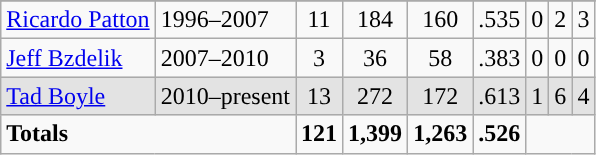<table class="wikitable sortable">
<tr>
</tr>
<tr>
</tr>
<tr>
<td><a href='#'>Ricardo Patton</a></td>
<td>1996–2007</td>
<td style="text-align:center;">11</td>
<td style="text-align:center;">184</td>
<td style="text-align:center;">160</td>
<td style="text-align:center;">.535</td>
<td style="text-align:center;">0</td>
<td style="text-align:center;">2</td>
<td style="text-align:center;">3</td>
</tr>
<tr>
<td><a href='#'>Jeff Bzdelik</a></td>
<td>2007–2010</td>
<td style="text-align:center;">3</td>
<td style="text-align:center;">36</td>
<td style="text-align:center;">58</td>
<td style="text-align:center;">.383</td>
<td style="text-align:center;">0</td>
<td style="text-align:center;">0</td>
<td style="text-align:center;">0</td>
</tr>
<tr style="background: #e3e3e3"70>
<td><a href='#'>Tad Boyle</a></td>
<td>2010–present</td>
<td style="text-align:center;">13</td>
<td style="text-align:center;">272</td>
<td style="text-align:center;">172</td>
<td style="text-align:center;">.613</td>
<td style="text-align:center;">1</td>
<td style="text-align:center;">6</td>
<td style="text-align:center;">4</td>
</tr>
<tr>
<td colspan="2"><strong>Totals</strong></td>
<td><strong>121</strong></td>
<td><strong>1,399</strong></td>
<td><strong>1,263</strong></td>
<td><strong>.526</strong></td>
<td colspan="3"></td>
</tr>
</table>
